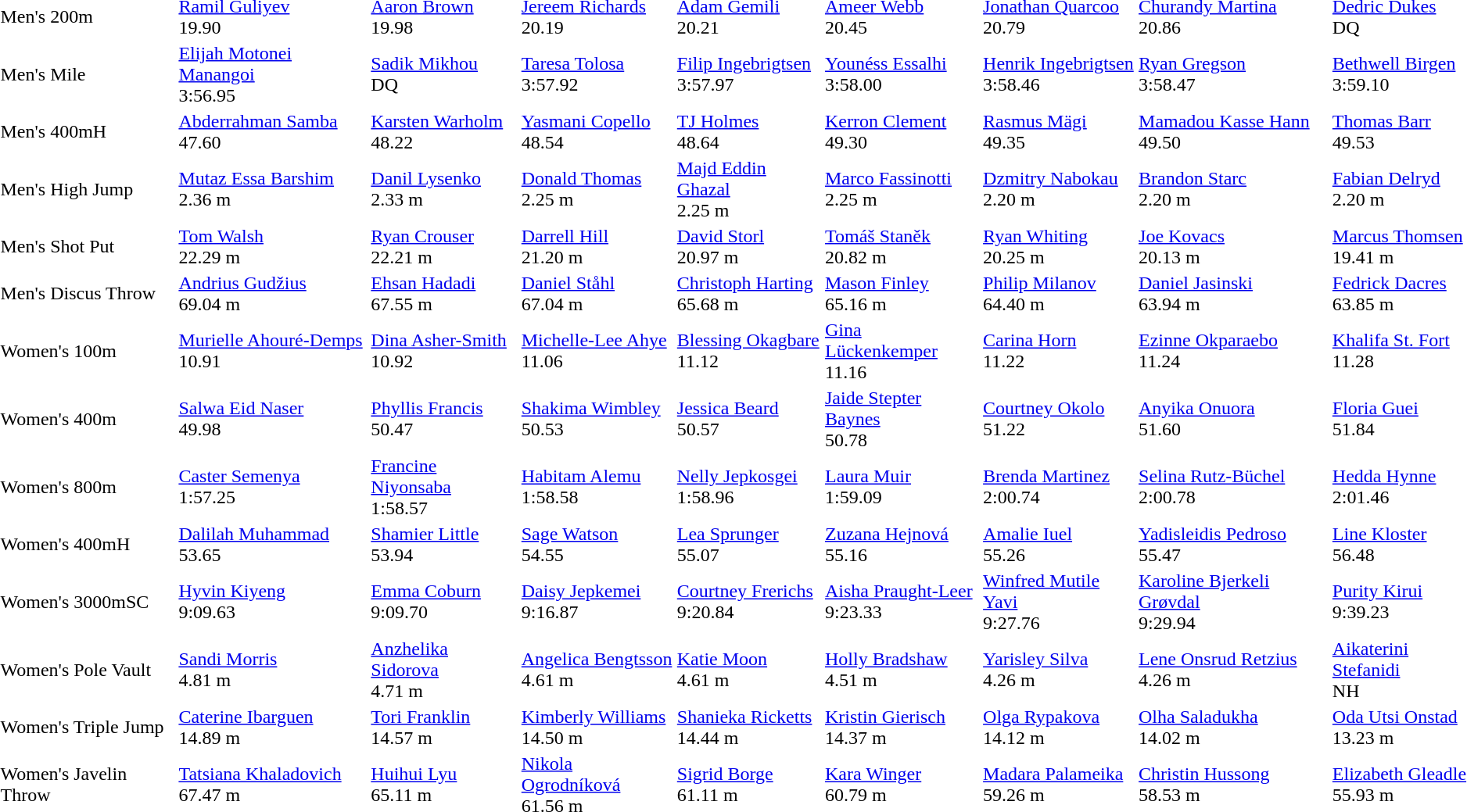<table>
<tr>
<td>Men's 200m<br></td>
<td><a href='#'>Ramil Guliyev</a><br>  19.90</td>
<td><a href='#'>Aaron Brown</a><br>  19.98</td>
<td><a href='#'>Jereem Richards</a><br>  20.19</td>
<td><a href='#'>Adam Gemili</a><br>  20.21</td>
<td><a href='#'>Ameer Webb</a><br>  20.45</td>
<td><a href='#'>Jonathan Quarcoo</a><br>  20.79</td>
<td><a href='#'>Churandy Martina</a><br>  20.86</td>
<td><a href='#'>Dedric Dukes</a><br>  DQ</td>
</tr>
<tr>
<td>Men's Mile</td>
<td><a href='#'>Elijah Motonei Manangoi</a><br>  3:56.95</td>
<td><a href='#'>Sadik Mikhou</a><br>  DQ</td>
<td><a href='#'>Taresa Tolosa</a><br>  3:57.92</td>
<td><a href='#'>Filip Ingebrigtsen</a><br>  3:57.97</td>
<td><a href='#'>Younéss Essalhi</a><br>  3:58.00</td>
<td><a href='#'>Henrik Ingebrigtsen</a><br>  3:58.46</td>
<td><a href='#'>Ryan Gregson</a><br>  3:58.47</td>
<td><a href='#'>Bethwell Birgen</a><br>  3:59.10</td>
</tr>
<tr>
<td>Men's 400mH</td>
<td><a href='#'>Abderrahman Samba</a><br>  47.60</td>
<td><a href='#'>Karsten Warholm</a><br>  48.22</td>
<td><a href='#'>Yasmani Copello</a><br>  48.54</td>
<td><a href='#'>TJ Holmes</a><br>  48.64</td>
<td><a href='#'>Kerron Clement</a><br>  49.30</td>
<td><a href='#'>Rasmus Mägi</a><br>  49.35</td>
<td><a href='#'>Mamadou Kasse Hann</a><br>  49.50</td>
<td><a href='#'>Thomas Barr</a><br>  49.53</td>
</tr>
<tr>
<td>Men's High Jump</td>
<td><a href='#'>Mutaz Essa Barshim</a><br>  2.36 m</td>
<td><a href='#'>Danil Lysenko</a><br>  2.33 m</td>
<td><a href='#'>Donald Thomas</a><br>  2.25 m</td>
<td><a href='#'>Majd Eddin Ghazal</a><br>  2.25 m</td>
<td><a href='#'>Marco Fassinotti</a><br>  2.25 m</td>
<td><a href='#'>Dzmitry Nabokau</a><br>  2.20 m</td>
<td><a href='#'>Brandon Starc</a><br>  2.20 m</td>
<td><a href='#'>Fabian Delryd</a><br>  2.20 m</td>
</tr>
<tr>
<td>Men's Shot Put</td>
<td><a href='#'>Tom Walsh</a><br>  22.29 m</td>
<td><a href='#'>Ryan Crouser</a><br>  22.21 m</td>
<td><a href='#'>Darrell Hill</a><br>  21.20 m</td>
<td><a href='#'>David Storl</a><br>  20.97 m</td>
<td><a href='#'>Tomáš Staněk</a><br>  20.82 m</td>
<td><a href='#'>Ryan Whiting</a><br>  20.25 m</td>
<td><a href='#'>Joe Kovacs</a><br>  20.13 m</td>
<td><a href='#'>Marcus Thomsen</a><br>  19.41 m</td>
</tr>
<tr>
<td>Men's Discus Throw</td>
<td><a href='#'>Andrius Gudžius</a><br>  69.04 m</td>
<td><a href='#'>Ehsan Hadadi</a><br>  67.55 m</td>
<td><a href='#'>Daniel Ståhl</a><br>  67.04 m</td>
<td><a href='#'>Christoph Harting</a><br>  65.68 m</td>
<td><a href='#'>Mason Finley</a><br>  65.16 m</td>
<td><a href='#'>Philip Milanov</a><br>  64.40 m</td>
<td><a href='#'>Daniel Jasinski</a><br>  63.94 m</td>
<td><a href='#'>Fedrick Dacres</a><br>  63.85 m</td>
</tr>
<tr>
<td>Women's 100m<br></td>
<td><a href='#'>Murielle Ahouré-Demps</a><br>  10.91</td>
<td><a href='#'>Dina Asher-Smith</a><br>  10.92</td>
<td><a href='#'>Michelle-Lee Ahye</a><br>  11.06</td>
<td><a href='#'>Blessing Okagbare</a><br>  11.12</td>
<td><a href='#'>Gina Lückenkemper</a><br>  11.16</td>
<td><a href='#'>Carina Horn</a><br>  11.22</td>
<td><a href='#'>Ezinne Okparaebo</a><br>  11.24</td>
<td><a href='#'>Khalifa St. Fort</a><br>  11.28</td>
</tr>
<tr>
<td>Women's 400m</td>
<td><a href='#'>Salwa Eid Naser</a><br>  49.98</td>
<td><a href='#'>Phyllis Francis</a><br>  50.47</td>
<td><a href='#'>Shakima Wimbley</a><br>  50.53</td>
<td><a href='#'>Jessica Beard</a><br>  50.57</td>
<td><a href='#'>Jaide Stepter Baynes</a><br>  50.78</td>
<td><a href='#'>Courtney Okolo</a><br>  51.22</td>
<td><a href='#'>Anyika Onuora</a><br>  51.60</td>
<td><a href='#'>Floria Guei</a><br>  51.84</td>
</tr>
<tr>
<td>Women's 800m</td>
<td><a href='#'>Caster Semenya</a><br>  1:57.25</td>
<td><a href='#'>Francine Niyonsaba</a><br>  1:58.57</td>
<td><a href='#'>Habitam Alemu</a><br>  1:58.58</td>
<td><a href='#'>Nelly Jepkosgei</a><br>  1:58.96</td>
<td><a href='#'>Laura Muir</a><br>  1:59.09</td>
<td><a href='#'>Brenda Martinez</a><br>  2:00.74</td>
<td><a href='#'>Selina Rutz-Büchel</a><br>  2:00.78</td>
<td><a href='#'>Hedda Hynne</a><br>  2:01.46</td>
</tr>
<tr>
<td>Women's 400mH</td>
<td><a href='#'>Dalilah Muhammad</a><br>  53.65</td>
<td><a href='#'>Shamier Little</a><br>  53.94</td>
<td><a href='#'>Sage Watson</a><br>  54.55</td>
<td><a href='#'>Lea Sprunger</a><br>  55.07</td>
<td><a href='#'>Zuzana Hejnová</a><br>  55.16</td>
<td><a href='#'>Amalie Iuel</a><br>  55.26</td>
<td><a href='#'>Yadisleidis Pedroso</a><br>  55.47</td>
<td><a href='#'>Line Kloster</a><br>  56.48</td>
</tr>
<tr>
<td>Women's 3000mSC</td>
<td><a href='#'>Hyvin Kiyeng</a><br>  9:09.63</td>
<td><a href='#'>Emma Coburn</a><br>  9:09.70</td>
<td><a href='#'>Daisy Jepkemei</a><br>  9:16.87</td>
<td><a href='#'>Courtney Frerichs</a><br>  9:20.84</td>
<td><a href='#'>Aisha Praught-Leer</a><br>  9:23.33</td>
<td><a href='#'>Winfred Mutile Yavi</a><br>  9:27.76</td>
<td><a href='#'>Karoline Bjerkeli Grøvdal</a><br>  9:29.94</td>
<td><a href='#'>Purity Kirui</a><br>  9:39.23</td>
</tr>
<tr>
<td>Women's Pole Vault</td>
<td><a href='#'>Sandi Morris</a><br>  4.81 m</td>
<td><a href='#'>Anzhelika Sidorova</a><br>  4.71 m</td>
<td><a href='#'>Angelica Bengtsson</a><br>  4.61 m</td>
<td><a href='#'>Katie Moon</a><br>  4.61 m</td>
<td><a href='#'>Holly Bradshaw</a><br>  4.51 m</td>
<td><a href='#'>Yarisley Silva</a><br>  4.26 m</td>
<td><a href='#'>Lene Onsrud Retzius</a><br>  4.26 m</td>
<td><a href='#'>Aikaterini Stefanidi</a><br>  NH</td>
</tr>
<tr>
<td>Women's Triple Jump</td>
<td><a href='#'>Caterine Ibarguen</a><br>  14.89 m</td>
<td><a href='#'>Tori Franklin</a><br>  14.57 m</td>
<td><a href='#'>Kimberly Williams</a><br>  14.50 m</td>
<td><a href='#'>Shanieka Ricketts</a><br>  14.44 m</td>
<td><a href='#'>Kristin Gierisch</a><br>  14.37 m</td>
<td><a href='#'>Olga Rypakova</a><br>  14.12 m</td>
<td><a href='#'>Olha Saladukha</a><br>  14.02 m</td>
<td><a href='#'>Oda Utsi Onstad</a><br>  13.23 m</td>
</tr>
<tr>
<td>Women's Javelin Throw</td>
<td><a href='#'>Tatsiana Khaladovich</a><br>  67.47 m</td>
<td><a href='#'>Huihui Lyu</a><br>  65.11 m</td>
<td><a href='#'>Nikola Ogrodníková</a><br>  61.56 m</td>
<td><a href='#'>Sigrid Borge</a><br>  61.11 m</td>
<td><a href='#'>Kara Winger</a><br>  60.79 m</td>
<td><a href='#'>Madara Palameika</a><br>  59.26 m</td>
<td><a href='#'>Christin Hussong</a><br>  58.53 m</td>
<td><a href='#'>Elizabeth Gleadle</a><br>  55.93 m</td>
</tr>
</table>
